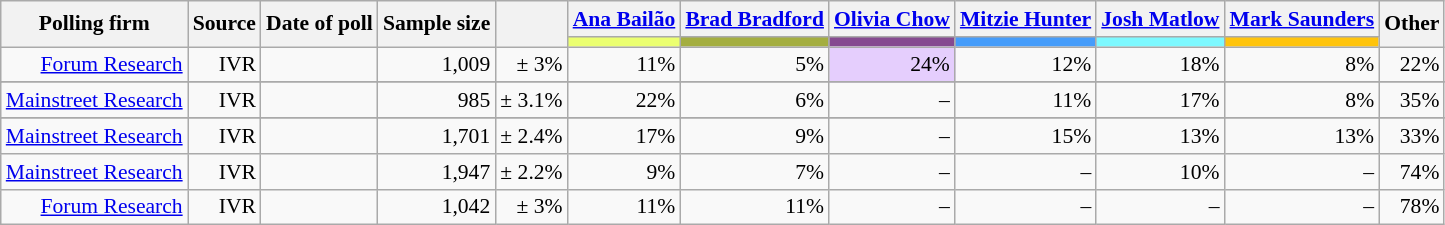<table class="wikitable sortable" style="font-size:90%">
<tr>
<th rowspan="2">Polling firm</th>
<th rowspan="2">Source</th>
<th rowspan="2">Date of poll</th>
<th rowspan="2">Sample size</th>
<th rowspan="2"></th>
<th><a href='#'>Ana Bailão</a></th>
<th><a href='#'>Brad Bradford</a></th>
<th><a href='#'>Olivia Chow</a></th>
<th><a href='#'>Mitzie Hunter</a></th>
<th><a href='#'>Josh Matlow</a></th>
<th><a href='#'>Mark Saunders</a></th>
<th rowspan="2">Other</th>
</tr>
<tr>
<th style="background:#ebff70;"></th>
<th style="background:#A4AE40;"></th>
<th style="background:#854a90;"></th>
<th style="background:#459cfa;"></th>
<th style="background:#7df9ff;"></th>
<th style="background:#FFC40C;"></th>
</tr>
<tr style="text-align:right;padding-right:1em">
<td><a href='#'>Forum Research</a></td>
<td>IVR</td>
<td></td>
<td>1,009</td>
<td>± 3%</td>
<td>11%</td>
<td>5%</td>
<td style="background: #E5CEFD">24%</td>
<td>12%</td>
<td>18%</td>
<td>8%</td>
<td>22%</td>
</tr>
<tr>
</tr>
<tr style="text-align:right;padding-right:1em">
<td><a href='#'>Mainstreet Research</a></td>
<td>IVR</td>
<td></td>
<td>985</td>
<td>± 3.1%</td>
<td>22%</td>
<td>6%</td>
<td>–</td>
<td>11%</td>
<td>17%</td>
<td>8%</td>
<td>35%</td>
</tr>
<tr>
</tr>
<tr style="text-align:right;padding-right:1em">
<td><a href='#'>Mainstreet Research</a></td>
<td>IVR</td>
<td></td>
<td>1,701</td>
<td>± 2.4%</td>
<td>17%</td>
<td>9%</td>
<td>–</td>
<td>15%</td>
<td>13%</td>
<td>13%</td>
<td>33%</td>
</tr>
<tr style="text-align:right;padding-right:1em">
<td><a href='#'>Mainstreet Research</a></td>
<td>IVR</td>
<td></td>
<td>1,947</td>
<td>± 2.2%</td>
<td>9%</td>
<td>7%</td>
<td>–</td>
<td>–</td>
<td>10%</td>
<td>–</td>
<td>74%</td>
</tr>
<tr style="text-align:right;padding-right:1em">
<td><a href='#'>Forum Research</a></td>
<td>IVR</td>
<td></td>
<td>1,042</td>
<td>± 3%</td>
<td>11%</td>
<td>11%</td>
<td>–</td>
<td>–</td>
<td>–</td>
<td>–</td>
<td>78%</td>
</tr>
</table>
